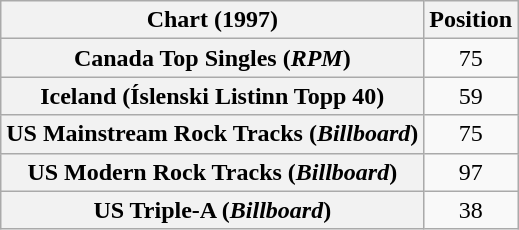<table class="wikitable sortable plainrowheaders" style="text-align:center">
<tr>
<th>Chart (1997)</th>
<th>Position</th>
</tr>
<tr>
<th scope="row">Canada Top Singles (<em>RPM</em>)</th>
<td>75</td>
</tr>
<tr>
<th scope="row">Iceland (Íslenski Listinn Topp 40)</th>
<td>59</td>
</tr>
<tr>
<th scope="row">US Mainstream Rock Tracks (<em>Billboard</em>)</th>
<td>75</td>
</tr>
<tr>
<th scope="row">US Modern Rock Tracks (<em>Billboard</em>)</th>
<td>97</td>
</tr>
<tr>
<th scope="row">US Triple-A (<em>Billboard</em>)</th>
<td>38</td>
</tr>
</table>
